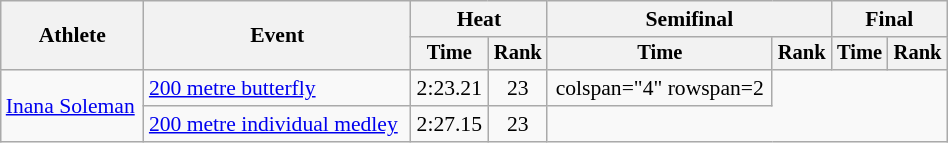<table class="wikitable" style="text-align:center; font-size:90%; width:50%;">
<tr>
<th rowspan="2">Athlete</th>
<th rowspan="2">Event</th>
<th colspan="2">Heat</th>
<th colspan="2">Semifinal</th>
<th colspan="2">Final</th>
</tr>
<tr style="font-size:95%">
<th>Time</th>
<th>Rank</th>
<th>Time</th>
<th>Rank</th>
<th>Time</th>
<th>Rank</th>
</tr>
<tr>
<td align=left rowspan=2><a href='#'>Inana Soleman</a></td>
<td align=left><a href='#'>200 metre butterfly</a></td>
<td>2:23.21</td>
<td>23</td>
<td>colspan="4" rowspan=2 </td>
</tr>
<tr>
<td align=left><a href='#'>200 metre individual medley</a></td>
<td>2:27.15</td>
<td>23</td>
</tr>
</table>
